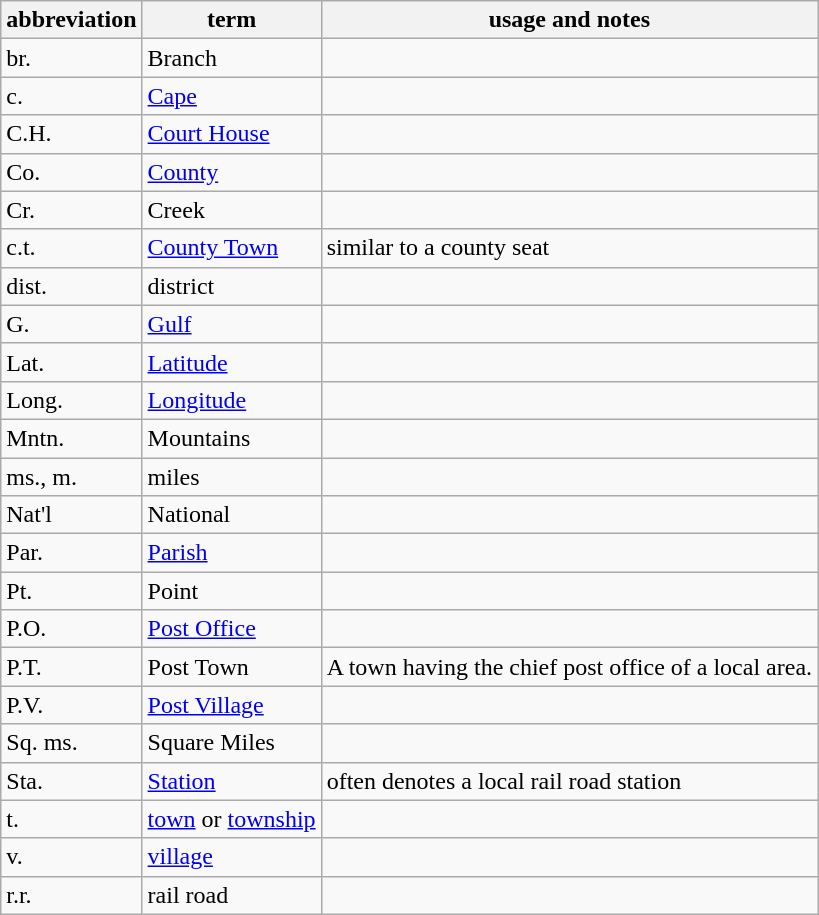<table class="wikitable">
<tr>
<th>abbreviation</th>
<th>term</th>
<th>usage and notes</th>
</tr>
<tr>
<td>br.</td>
<td>Branch</td>
<td></td>
</tr>
<tr>
<td>c.</td>
<td><a href='#'>Cape</a></td>
<td></td>
</tr>
<tr>
<td>C.H.</td>
<td><a href='#'>Court House</a></td>
<td></td>
</tr>
<tr>
<td>Co.</td>
<td><a href='#'>County</a></td>
<td></td>
</tr>
<tr>
<td>Cr.</td>
<td>Creek</td>
<td></td>
</tr>
<tr>
<td>c.t.</td>
<td><a href='#'>County Town</a></td>
<td>similar to a county seat</td>
</tr>
<tr>
<td>dist.</td>
<td>district</td>
<td></td>
</tr>
<tr>
<td>G.</td>
<td><a href='#'>Gulf</a></td>
<td></td>
</tr>
<tr>
<td>Lat.</td>
<td><a href='#'>Latitude</a></td>
<td></td>
</tr>
<tr>
<td>Long.</td>
<td><a href='#'>Longitude</a></td>
<td></td>
</tr>
<tr>
<td>Mntn.</td>
<td>Mountains</td>
<td></td>
</tr>
<tr>
<td>ms., m.</td>
<td>miles</td>
<td></td>
</tr>
<tr>
<td>Nat'l</td>
<td>National</td>
<td></td>
</tr>
<tr>
<td>Par.</td>
<td><a href='#'>Parish</a></td>
<td></td>
</tr>
<tr>
<td>Pt.</td>
<td>Point</td>
<td></td>
</tr>
<tr>
<td>P.O.</td>
<td><a href='#'>Post Office</a></td>
<td></td>
</tr>
<tr>
<td>P.T.</td>
<td>Post Town</td>
<td>A town having the chief post office of a local area.</td>
</tr>
<tr>
<td>P.V.</td>
<td><a href='#'>Post Village</a></td>
<td></td>
</tr>
<tr>
<td>Sq. ms.</td>
<td>Square Miles</td>
<td></td>
</tr>
<tr>
<td>Sta.</td>
<td><a href='#'>Station</a></td>
<td>often denotes a local rail road station</td>
</tr>
<tr>
<td>t.</td>
<td><a href='#'>town</a> or <a href='#'>township</a></td>
<td></td>
</tr>
<tr>
<td>v.</td>
<td><a href='#'>village</a></td>
<td></td>
</tr>
<tr>
<td>r.r.</td>
<td>rail road</td>
<td></td>
</tr>
</table>
